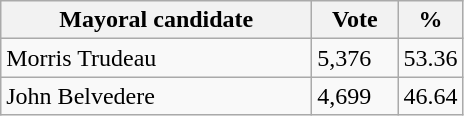<table class="wikitable">
<tr>
<th bgcolor="#DDDDFF" width="200px">Mayoral candidate</th>
<th bgcolor="#DDDDFF" width="50px">Vote</th>
<th bgcolor="#DDDDFF" width="30px">%</th>
</tr>
<tr>
<td>Morris Trudeau</td>
<td>5,376</td>
<td>53.36</td>
</tr>
<tr>
<td>John Belvedere</td>
<td>4,699</td>
<td>46.64</td>
</tr>
</table>
